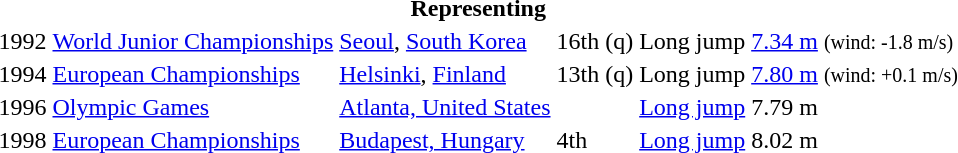<table>
<tr>
<th colspan="6">Representing </th>
</tr>
<tr>
<td>1992</td>
<td><a href='#'>World Junior Championships</a></td>
<td><a href='#'>Seoul</a>, <a href='#'>South Korea</a></td>
<td>16th (q)</td>
<td>Long jump</td>
<td><a href='#'>7.34 m</a>  <small>(wind: -1.8 m/s)</small></td>
</tr>
<tr>
<td>1994</td>
<td><a href='#'>European Championships</a></td>
<td><a href='#'>Helsinki</a>, <a href='#'>Finland</a></td>
<td>13th (q)</td>
<td>Long jump</td>
<td><a href='#'>7.80 m</a> <small>(wind: +0.1 m/s)</small></td>
</tr>
<tr>
<td rowspan=1>1996</td>
<td rowspan=1><a href='#'>Olympic Games</a></td>
<td rowspan=1><a href='#'>Atlanta, United States</a></td>
<td></td>
<td><a href='#'>Long jump</a></td>
<td>7.79 m</td>
</tr>
<tr>
<td rowspan=1>1998</td>
<td rowspan=1><a href='#'>European Championships</a></td>
<td rowspan=1><a href='#'>Budapest, Hungary</a></td>
<td>4th</td>
<td><a href='#'>Long jump</a></td>
<td>8.02 m </td>
</tr>
</table>
